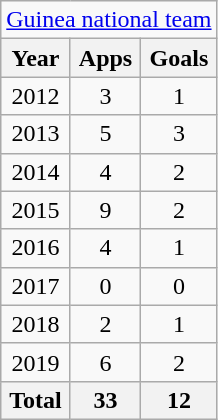<table class="wikitable" style="text-align:center">
<tr>
<td colspan="3"><a href='#'>Guinea national team</a></td>
</tr>
<tr>
<th>Year</th>
<th>Apps</th>
<th>Goals</th>
</tr>
<tr>
<td>2012</td>
<td>3</td>
<td>1</td>
</tr>
<tr>
<td>2013</td>
<td>5</td>
<td>3</td>
</tr>
<tr>
<td>2014</td>
<td>4</td>
<td>2</td>
</tr>
<tr>
<td>2015</td>
<td>9</td>
<td>2</td>
</tr>
<tr>
<td>2016</td>
<td>4</td>
<td>1</td>
</tr>
<tr>
<td>2017</td>
<td>0</td>
<td>0</td>
</tr>
<tr>
<td>2018</td>
<td>2</td>
<td>1</td>
</tr>
<tr>
<td>2019</td>
<td>6</td>
<td>2</td>
</tr>
<tr>
<th>Total</th>
<th>33</th>
<th>12</th>
</tr>
</table>
